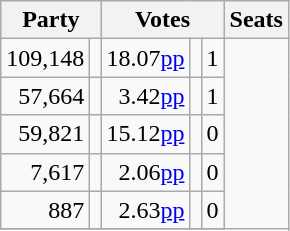<table class=wikitable style="text-align:right;">
<tr>
<th colspan=2>Party</th>
<th colspan=3>Votes</th>
<th colspan=2>Seats</th>
</tr>
<tr>
<td>109,148</td>
<td></td>
<td> 18.07<a href='#'>pp</a></td>
<td style="text-align:center;"></td>
<td> 1</td>
</tr>
<tr>
<td>57,664</td>
<td></td>
<td> 3.42<a href='#'>pp</a></td>
<td style="text-align:center;"></td>
<td> 1</td>
</tr>
<tr>
<td>59,821</td>
<td></td>
<td> 15.12<a href='#'>pp</a></td>
<td style="text-align:center;"></td>
<td> 0</td>
</tr>
<tr>
<td>7,617</td>
<td></td>
<td> 2.06<a href='#'>pp</a></td>
<td style="text-align:center;"></td>
<td> 0</td>
</tr>
<tr>
<td>887</td>
<td></td>
<td> 2.63<a href='#'>pp</a></td>
<td style="text-align:center;"></td>
<td> 0</td>
</tr>
<tr>
</tr>
</table>
